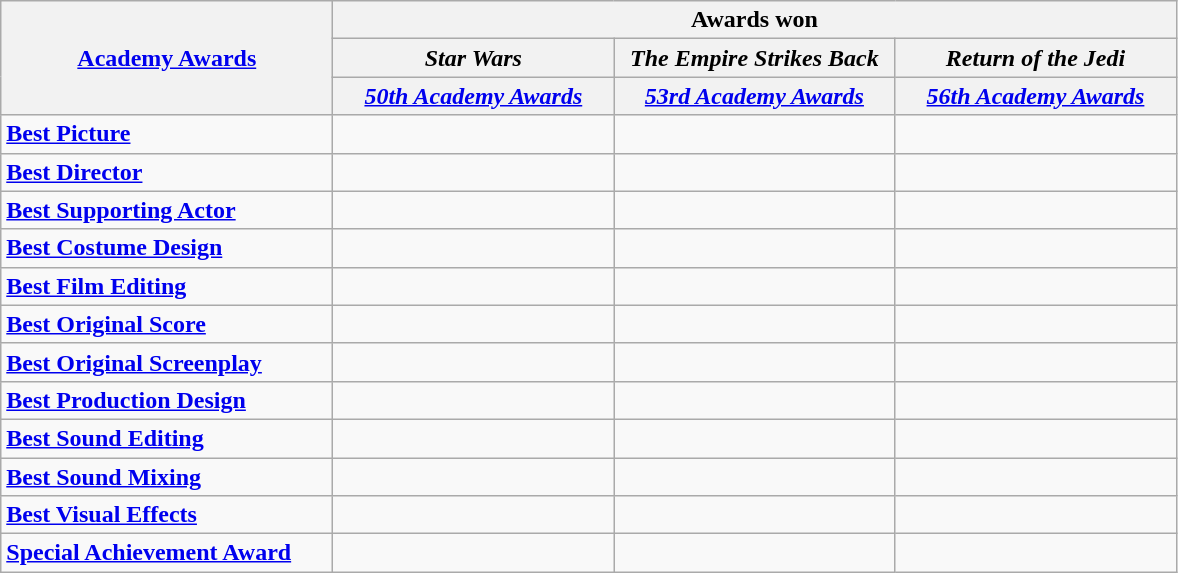<table class="wikitable" style="margin:left;">
<tr>
<th style="width:214px;" rowspan="3"><a href='#'>Academy Awards</a></th>
<th colspan="3">Awards won</th>
</tr>
<tr>
<th style="width:180px;"><em>Star Wars</em></th>
<th style="width:180px;"><em>The Empire Strikes Back</em></th>
<th style="width:180px;"><em>Return of the Jedi</em></th>
</tr>
<tr>
<th style="width:180px;"><em><a href='#'>50th Academy Awards</a></em></th>
<th style="width:180px;"><em><a href='#'>53rd Academy Awards</a></em></th>
<th style="width:180px;"><em><a href='#'>56th Academy Awards</a></em></th>
</tr>
<tr>
<td><strong><a href='#'>Best Picture</a></strong></td>
<td></td>
<td></td>
<td></td>
</tr>
<tr>
<td><strong><a href='#'>Best Director</a></strong></td>
<td></td>
<td></td>
<td></td>
</tr>
<tr>
<td><strong><a href='#'>Best Supporting Actor</a></strong></td>
<td></td>
<td></td>
<td></td>
</tr>
<tr>
<td><strong><a href='#'>Best Costume Design</a></strong></td>
<td></td>
<td></td>
<td></td>
</tr>
<tr>
<td><strong><a href='#'>Best Film Editing</a></strong></td>
<td></td>
<td></td>
<td></td>
</tr>
<tr>
<td><strong><a href='#'>Best Original Score</a></strong></td>
<td></td>
<td></td>
<td></td>
</tr>
<tr>
<td><strong><a href='#'>Best Original Screenplay</a></strong></td>
<td></td>
<td></td>
<td></td>
</tr>
<tr>
<td><strong><a href='#'>Best Production Design</a></strong></td>
<td></td>
<td></td>
<td></td>
</tr>
<tr>
<td><strong><a href='#'>Best Sound Editing</a></strong></td>
<td></td>
<td></td>
<td></td>
</tr>
<tr>
<td><strong><a href='#'>Best Sound Mixing</a></strong></td>
<td></td>
<td></td>
<td></td>
</tr>
<tr>
<td><strong><a href='#'>Best Visual Effects</a></strong></td>
<td></td>
<td></td>
<td></td>
</tr>
<tr>
<td><strong><a href='#'>Special Achievement Award</a></strong></td>
<td></td>
<td></td>
<td></td>
</tr>
</table>
